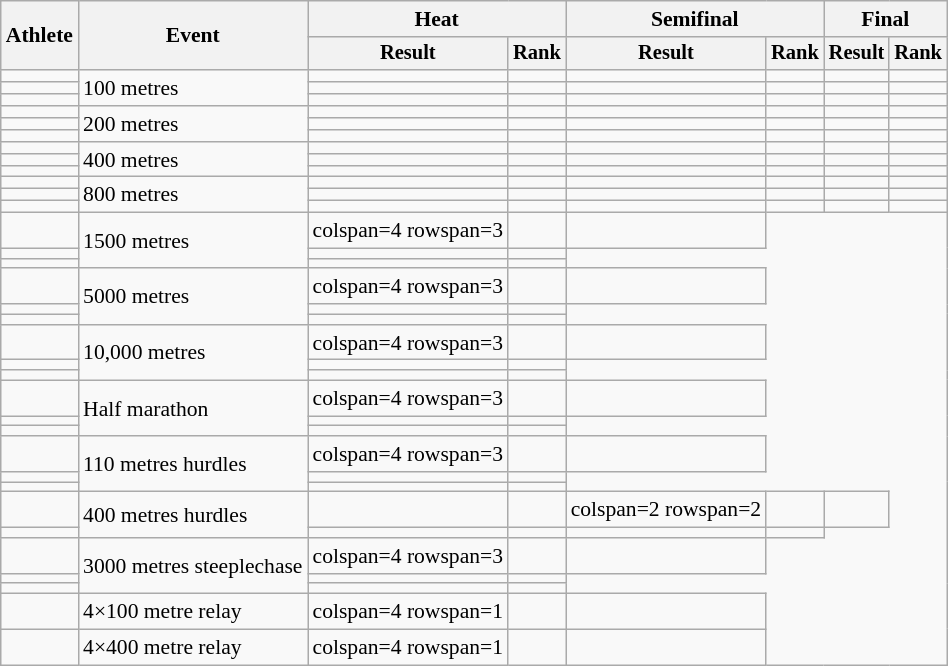<table class="wikitable" style="font-size:90%">
<tr>
<th rowspan="2">Athlete</th>
<th rowspan="2">Event</th>
<th colspan="2">Heat</th>
<th colspan="2">Semifinal</th>
<th colspan="2">Final</th>
</tr>
<tr style="font-size:95%">
<th>Result</th>
<th>Rank</th>
<th>Result</th>
<th>Rank</th>
<th>Result</th>
<th>Rank</th>
</tr>
<tr style=text-align:center>
<td style=text-align:left></td>
<td style=text-align:left rowspan=3>100 metres</td>
<td></td>
<td></td>
<td></td>
<td></td>
<td></td>
<td></td>
</tr>
<tr style=text-align:center>
<td style=text-align:left></td>
<td></td>
<td></td>
<td></td>
<td></td>
<td></td>
<td></td>
</tr>
<tr style=text-align:center>
<td style=text-align:left></td>
<td></td>
<td></td>
<td></td>
<td></td>
<td></td>
<td></td>
</tr>
<tr style=text-align:center>
<td style=text-align:left></td>
<td style=text-align:left rowspan=3>200 metres</td>
<td></td>
<td></td>
<td></td>
<td></td>
<td></td>
<td></td>
</tr>
<tr style=text-align:center>
<td style=text-align:left></td>
<td></td>
<td></td>
<td></td>
<td></td>
<td></td>
<td></td>
</tr>
<tr style=text-align:center>
<td style=text-align:left></td>
<td></td>
<td></td>
<td></td>
<td></td>
<td></td>
<td></td>
</tr>
<tr style=text-align:center>
<td style=text-align:left></td>
<td style=text-align:left rowspan=3>400 metres</td>
<td></td>
<td></td>
<td></td>
<td></td>
<td></td>
<td></td>
</tr>
<tr style=text-align:center>
<td style=text-align:left></td>
<td></td>
<td></td>
<td></td>
<td></td>
<td></td>
<td></td>
</tr>
<tr style=text-align:center>
<td style=text-align:left></td>
<td></td>
<td></td>
<td></td>
<td></td>
<td></td>
<td></td>
</tr>
<tr style=text-align:center>
<td style=text-align:left></td>
<td style=text-align:left rowspan=3>800 metres</td>
<td></td>
<td></td>
<td></td>
<td></td>
<td></td>
<td></td>
</tr>
<tr style=text-align:center>
<td style=text-align:left></td>
<td></td>
<td></td>
<td></td>
<td></td>
<td></td>
<td></td>
</tr>
<tr style=text-align:center>
<td style=text-align:left></td>
<td></td>
<td></td>
<td></td>
<td></td>
<td></td>
<td></td>
</tr>
<tr style=text-align:center>
<td style=text-align:left></td>
<td style=text-align:left rowspan=3>1500 metres</td>
<td>colspan=4 rowspan=3 </td>
<td></td>
<td></td>
</tr>
<tr style=text-align:center>
<td style=text-align:left></td>
<td></td>
<td></td>
</tr>
<tr style=text-align:center>
<td style=text-align:left></td>
<td></td>
<td></td>
</tr>
<tr style=text-align:center>
<td style=text-align:left></td>
<td style=text-align:left rowspan=3>5000 metres</td>
<td>colspan=4 rowspan=3 </td>
<td></td>
<td></td>
</tr>
<tr style=text-align:center>
<td style=text-align:left></td>
<td></td>
<td></td>
</tr>
<tr style=text-align:center>
<td style=text-align:left></td>
<td></td>
<td></td>
</tr>
<tr style=text-align:center>
<td style=text-align:left></td>
<td style=text-align:left rowspan=3>10,000 metres</td>
<td>colspan=4 rowspan=3 </td>
<td></td>
<td></td>
</tr>
<tr style=text-align:center>
<td style=text-align:left></td>
<td></td>
<td></td>
</tr>
<tr style=text-align:center>
<td style=text-align:left></td>
<td></td>
<td></td>
</tr>
<tr style=text-align:center>
<td style=text-align:left></td>
<td style=text-align:left rowspan=3>Half marathon</td>
<td>colspan=4 rowspan=3 </td>
<td></td>
<td></td>
</tr>
<tr style=text-align:center>
<td style=text-align:left></td>
<td></td>
<td></td>
</tr>
<tr style=text-align:center>
<td style=text-align:left></td>
<td></td>
<td></td>
</tr>
<tr style=text-align:center>
<td style=text-align:left></td>
<td style=text-align:left rowspan=3>110 metres hurdles</td>
<td>colspan=4 rowspan=3 </td>
<td></td>
<td></td>
</tr>
<tr style=text-align:center>
<td style=text-align:left></td>
<td></td>
<td></td>
</tr>
<tr style=text-align:center>
<td style=text-align:left></td>
<td></td>
<td></td>
</tr>
<tr style=text-align:center>
<td style=text-align:left></td>
<td style=text-align:left rowspan=2>400 metres hurdles</td>
<td></td>
<td></td>
<td>colspan=2 rowspan=2 </td>
<td></td>
<td></td>
</tr>
<tr style=text-align:center>
<td style=text-align:left></td>
<td></td>
<td></td>
<td></td>
<td></td>
</tr>
<tr style=text-align:center>
<td style=text-align:left></td>
<td style=text-align:left rowspan=3>3000 metres steeplechase</td>
<td>colspan=4 rowspan=3 </td>
<td></td>
<td></td>
</tr>
<tr style=text-align:center>
<td style=text-align:left></td>
<td></td>
<td></td>
</tr>
<tr style=text-align:center>
<td style=text-align:left></td>
<td></td>
<td></td>
</tr>
<tr style=text-align:center>
<td style=text-align:left></td>
<td style=text-align:left rowspan=1>4×100 metre relay</td>
<td>colspan=4 rowspan=1 </td>
<td></td>
<td></td>
</tr>
<tr style=text-align:center>
<td style=text-align:left></td>
<td style=text-align:left rowspan=1>4×400 metre relay</td>
<td>colspan=4 rowspan=1 </td>
<td></td>
<td></td>
</tr>
</table>
